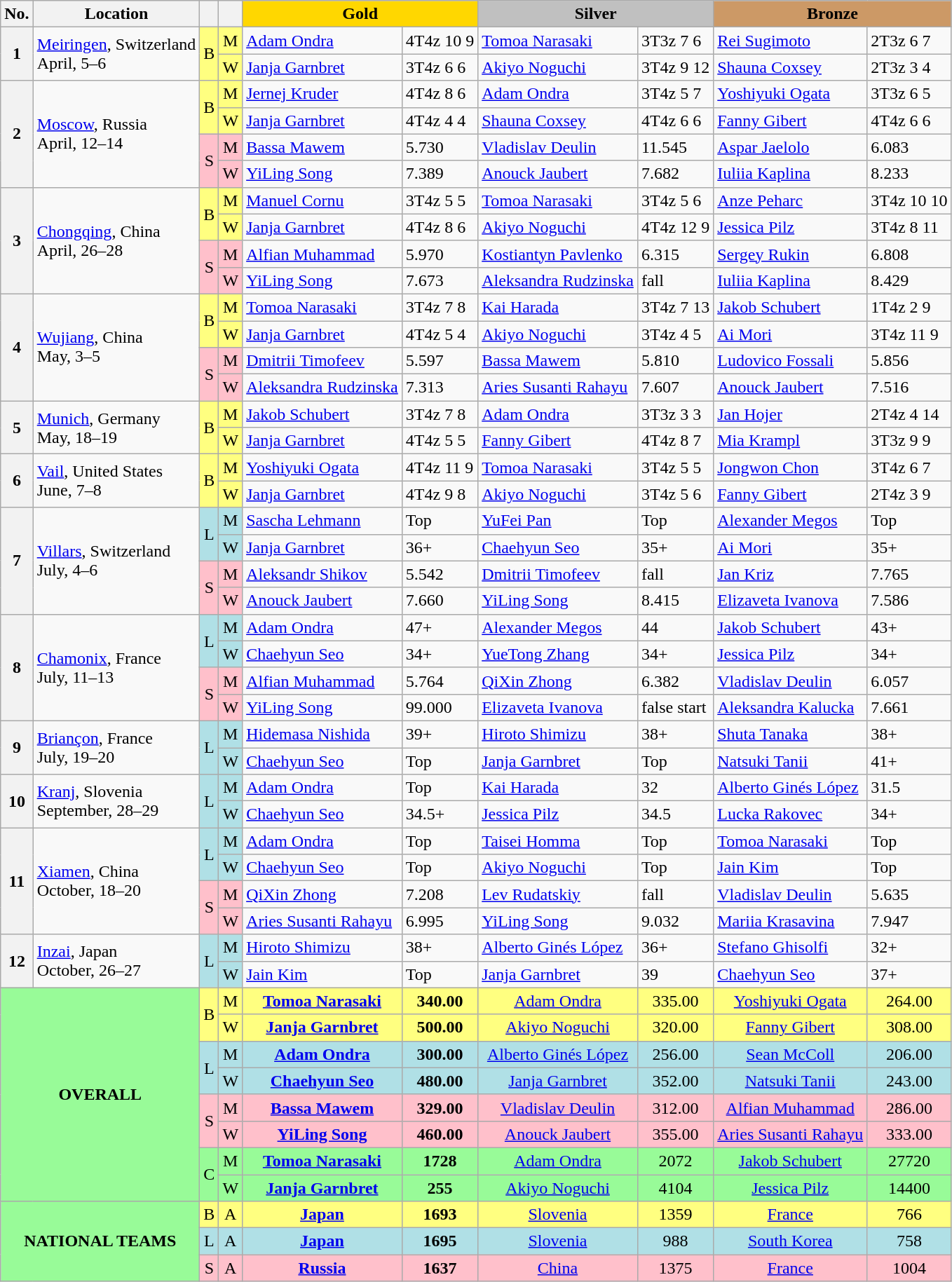<table class="wikitable sortable">
<tr>
<th>No.</th>
<th>Location</th>
<th></th>
<th></th>
<th colspan="2" style="background-color: gold">Gold</th>
<th colspan="2" style="background-color: silver">Silver</th>
<th colspan="2" style="background-color: #cc9966">Bronze</th>
</tr>
<tr>
<th rowspan="2" align="center">1</th>
<td rowspan="2"> <a href='#'>Meiringen</a>, Switzerland<br>April, 5–6</td>
<td rowspan="2" align="center" style="background: #ffff80">B</td>
<td align="center" style="background: #ffff80">M</td>
<td> <a href='#'>Adam Ondra</a></td>
<td>4T4z 10 9</td>
<td> <a href='#'>Tomoa Narasaki</a></td>
<td>3T3z 7 6</td>
<td> <a href='#'>Rei Sugimoto</a></td>
<td>2T3z 6 7</td>
</tr>
<tr>
<td align="center" style="background: #ffff80">W</td>
<td> <a href='#'>Janja Garnbret</a></td>
<td>3T4z 6 6</td>
<td> <a href='#'>Akiyo Noguchi</a></td>
<td>3T4z 9 12</td>
<td> <a href='#'>Shauna Coxsey</a></td>
<td>2T3z 3 4</td>
</tr>
<tr>
<th rowspan="4" align="center">2</th>
<td rowspan="4"> <a href='#'>Moscow</a>, Russia<br>April, 12–14</td>
<td rowspan="2" align="center" style="background: #ffff80">B</td>
<td align="center" style="background: #ffff80">M</td>
<td> <a href='#'>Jernej Kruder</a></td>
<td>4T4z 8 6</td>
<td> <a href='#'>Adam Ondra</a></td>
<td>3T4z 5 7</td>
<td> <a href='#'>Yoshiyuki Ogata</a></td>
<td>3T3z 6 5</td>
</tr>
<tr>
<td align="center" style="background: #ffff80">W</td>
<td> <a href='#'>Janja Garnbret</a></td>
<td>4T4z 4 4</td>
<td> <a href='#'>Shauna Coxsey</a></td>
<td>4T4z 6 6</td>
<td> <a href='#'>Fanny Gibert</a></td>
<td>4T4z 6 6</td>
</tr>
<tr>
<td rowspan="2" align="center" style="background: Pink">S</td>
<td align="center" style="background: Pink">M</td>
<td> <a href='#'>Bassa Mawem</a></td>
<td>5.730</td>
<td> <a href='#'>Vladislav Deulin</a></td>
<td>11.545</td>
<td> <a href='#'>Aspar Jaelolo</a></td>
<td>6.083</td>
</tr>
<tr>
<td align="center" style="background: Pink">W</td>
<td> <a href='#'>YiLing Song</a></td>
<td>7.389</td>
<td> <a href='#'>Anouck Jaubert</a></td>
<td>7.682</td>
<td> <a href='#'>Iuliia Kaplina</a></td>
<td>8.233</td>
</tr>
<tr>
<th rowspan="4" align="center">3</th>
<td rowspan="4"> <a href='#'>Chongqing</a>, China<br>April, 26–28</td>
<td rowspan="2" align="center" style="background: #ffff80">B</td>
<td align="center" style="background: #ffff80">M</td>
<td> <a href='#'>Manuel Cornu</a></td>
<td>3T4z 5 5</td>
<td> <a href='#'>Tomoa Narasaki</a></td>
<td>3T4z 5 6</td>
<td> <a href='#'>Anze Peharc</a></td>
<td>3T4z 10 10</td>
</tr>
<tr>
<td align="center" style="background: #ffff80">W</td>
<td> <a href='#'>Janja Garnbret</a></td>
<td>4T4z 8 6</td>
<td> <a href='#'>Akiyo Noguchi</a></td>
<td>4T4z 12 9</td>
<td> <a href='#'>Jessica Pilz</a></td>
<td>3T4z 8 11</td>
</tr>
<tr>
<td rowspan="2" align="center" style="background: Pink">S</td>
<td align="center" style="background: Pink">M</td>
<td> <a href='#'>Alfian Muhammad</a></td>
<td>5.970</td>
<td> <a href='#'>Kostiantyn Pavlenko</a></td>
<td>6.315</td>
<td> <a href='#'>Sergey Rukin</a></td>
<td>6.808</td>
</tr>
<tr>
<td align="center" style="background: Pink">W</td>
<td> <a href='#'>YiLing Song</a></td>
<td>7.673</td>
<td> <a href='#'>Aleksandra Rudzinska</a></td>
<td>fall</td>
<td> <a href='#'>Iuliia Kaplina</a></td>
<td>8.429</td>
</tr>
<tr>
<th rowspan="4" align="center">4</th>
<td rowspan="4"> <a href='#'>Wujiang</a>, China<br>May, 3–5</td>
<td rowspan="2" align="center" style="background: #ffff80">B</td>
<td align="center" style="background: #ffff80">M</td>
<td> <a href='#'>Tomoa Narasaki</a></td>
<td>3T4z 7 8</td>
<td> <a href='#'>Kai Harada</a></td>
<td>3T4z 7 13</td>
<td> <a href='#'>Jakob Schubert</a></td>
<td>1T4z 2 9</td>
</tr>
<tr>
<td align="center" style="background: #ffff80">W</td>
<td> <a href='#'>Janja Garnbret</a></td>
<td>4T4z 5 4</td>
<td> <a href='#'>Akiyo Noguchi</a></td>
<td>3T4z 4 5</td>
<td> <a href='#'>Ai Mori</a></td>
<td>3T4z 11 9</td>
</tr>
<tr>
<td rowspan="2" align="center" style="background: Pink">S</td>
<td align="center" style="background: Pink">M</td>
<td> <a href='#'>Dmitrii Timofeev</a></td>
<td>5.597</td>
<td> <a href='#'>Bassa Mawem</a></td>
<td>5.810</td>
<td> <a href='#'>Ludovico Fossali</a></td>
<td>5.856</td>
</tr>
<tr>
<td align="center" style="background: Pink">W</td>
<td> <a href='#'>Aleksandra Rudzinska</a></td>
<td>7.313</td>
<td> <a href='#'>Aries Susanti Rahayu</a></td>
<td>7.607</td>
<td> <a href='#'>Anouck Jaubert</a></td>
<td>7.516</td>
</tr>
<tr>
<th rowspan="2" align="center">5</th>
<td rowspan="2"> <a href='#'>Munich</a>, Germany<br>May, 18–19</td>
<td rowspan="2" align="center" style="background: #ffff80">B</td>
<td align="center" style="background: #ffff80">M</td>
<td> <a href='#'>Jakob Schubert</a></td>
<td>3T4z 7 8</td>
<td> <a href='#'>Adam Ondra</a></td>
<td>3T3z 3 3</td>
<td> <a href='#'>Jan Hojer</a></td>
<td>2T4z 4 14</td>
</tr>
<tr>
<td align="center" style="background: #ffff80">W</td>
<td> <a href='#'>Janja Garnbret</a></td>
<td>4T4z 5 5</td>
<td> <a href='#'>Fanny Gibert</a></td>
<td>4T4z 8 7</td>
<td> <a href='#'>Mia Krampl</a></td>
<td>3T3z 9 9</td>
</tr>
<tr>
<th rowspan="2" align="center">6</th>
<td rowspan="2"> <a href='#'>Vail</a>, United States<br>June, 7–8</td>
<td rowspan="2" align="center" style="background: #ffff80">B</td>
<td align="center" style="background: #ffff80">M</td>
<td> <a href='#'>Yoshiyuki Ogata</a></td>
<td>4T4z 11 9</td>
<td> <a href='#'>Tomoa Narasaki</a></td>
<td>3T4z 5 5</td>
<td> <a href='#'>Jongwon Chon</a></td>
<td>3T4z 6 7</td>
</tr>
<tr>
<td align="center" style="background: #ffff80">W</td>
<td> <a href='#'>Janja Garnbret</a></td>
<td>4T4z 9 8</td>
<td> <a href='#'>Akiyo Noguchi</a></td>
<td>3T4z 5 6</td>
<td> <a href='#'>Fanny Gibert</a></td>
<td>2T4z 3 9</td>
</tr>
<tr>
<th rowspan="4" align="center">7</th>
<td rowspan="4"> <a href='#'>Villars</a>, Switzerland<br>July, 4–6</td>
<td rowspan="2" align="center" style="background: PowderBlue">L</td>
<td align="center" style="background: PowderBlue">M</td>
<td> <a href='#'>Sascha Lehmann</a></td>
<td>Top</td>
<td> <a href='#'>YuFei Pan</a></td>
<td>Top</td>
<td> <a href='#'>Alexander Megos</a></td>
<td>Top</td>
</tr>
<tr>
<td align="center" style="background: PowderBlue">W</td>
<td> <a href='#'>Janja Garnbret</a></td>
<td>36+</td>
<td> <a href='#'>Chaehyun Seo</a></td>
<td>35+</td>
<td> <a href='#'>Ai Mori</a></td>
<td>35+</td>
</tr>
<tr>
<td rowspan="2" align="center" style="background: Pink">S</td>
<td align="center" style="background: Pink">M</td>
<td> <a href='#'>Aleksandr Shikov</a></td>
<td>5.542</td>
<td> <a href='#'>Dmitrii Timofeev</a></td>
<td>fall</td>
<td> <a href='#'>Jan Kriz</a></td>
<td>7.765</td>
</tr>
<tr>
<td align="center" style="background: Pink">W</td>
<td> <a href='#'>Anouck Jaubert</a></td>
<td>7.660</td>
<td> <a href='#'>YiLing Song</a></td>
<td>8.415</td>
<td> <a href='#'>Elizaveta Ivanova</a></td>
<td>7.586</td>
</tr>
<tr>
<th rowspan="4" align="center">8</th>
<td rowspan="4"> <a href='#'>Chamonix</a>, France<br>July, 11–13</td>
<td rowspan="2" align="center" style="background: PowderBlue">L</td>
<td align="center" style="background: PowderBlue">M</td>
<td> <a href='#'>Adam Ondra</a></td>
<td>47+</td>
<td> <a href='#'>Alexander Megos</a></td>
<td>44</td>
<td> <a href='#'>Jakob Schubert</a></td>
<td>43+</td>
</tr>
<tr>
<td align="center" style="background: PowderBlue">W</td>
<td> <a href='#'>Chaehyun Seo</a></td>
<td>34+</td>
<td> <a href='#'>YueTong Zhang</a></td>
<td>34+</td>
<td> <a href='#'>Jessica Pilz</a></td>
<td>34+</td>
</tr>
<tr>
<td rowspan="2" align="center" style="background: Pink">S</td>
<td align="center" style="background: Pink">M</td>
<td> <a href='#'>Alfian Muhammad</a></td>
<td>5.764</td>
<td> <a href='#'>QiXin Zhong</a></td>
<td>6.382</td>
<td> <a href='#'>Vladislav Deulin</a></td>
<td>6.057</td>
</tr>
<tr>
<td align="center" style="background: Pink">W</td>
<td> <a href='#'>YiLing Song</a></td>
<td>99.000</td>
<td> <a href='#'>Elizaveta Ivanova</a></td>
<td>false start</td>
<td> <a href='#'>Aleksandra Kalucka</a></td>
<td>7.661</td>
</tr>
<tr>
<th rowspan="2" align="center">9</th>
<td rowspan="2"> <a href='#'>Briançon</a>, France<br>July, 19–20</td>
<td rowspan="2" align="center" style="background: PowderBlue">L</td>
<td align="center" style="background: PowderBlue">M</td>
<td> <a href='#'>Hidemasa Nishida</a></td>
<td>39+</td>
<td> <a href='#'>Hiroto Shimizu</a></td>
<td>38+</td>
<td> <a href='#'>Shuta Tanaka</a></td>
<td>38+</td>
</tr>
<tr>
<td align="center" style="background: PowderBlue">W</td>
<td> <a href='#'>Chaehyun Seo</a></td>
<td>Top</td>
<td> <a href='#'>Janja Garnbret</a></td>
<td>Top</td>
<td> <a href='#'>Natsuki Tanii</a></td>
<td>41+</td>
</tr>
<tr>
<th rowspan="2" align="center">10</th>
<td rowspan="2"> <a href='#'>Kranj</a>, Slovenia<br>September, 28–29</td>
<td rowspan="2" align="center" style="background: PowderBlue">L</td>
<td align="center" style="background: PowderBlue">M</td>
<td> <a href='#'>Adam Ondra</a></td>
<td>Top</td>
<td> <a href='#'>Kai Harada</a></td>
<td>32</td>
<td> <a href='#'>Alberto Ginés López</a></td>
<td>31.5</td>
</tr>
<tr>
<td align="center" style="background: PowderBlue">W</td>
<td> <a href='#'>Chaehyun Seo</a></td>
<td>34.5+</td>
<td> <a href='#'>Jessica Pilz</a></td>
<td>34.5</td>
<td> <a href='#'>Lucka Rakovec</a></td>
<td>34+</td>
</tr>
<tr>
<th rowspan="4" align="center">11</th>
<td rowspan="4"> <a href='#'>Xiamen</a>, China<br>October, 18–20</td>
<td rowspan="2" align="center" style="background: PowderBlue">L</td>
<td align="center" style="background: PowderBlue">M</td>
<td> <a href='#'>Adam Ondra</a></td>
<td>Top</td>
<td> <a href='#'>Taisei Homma</a></td>
<td>Top</td>
<td> <a href='#'>Tomoa Narasaki</a></td>
<td>Top</td>
</tr>
<tr>
<td align="center" style="background: PowderBlue">W</td>
<td> <a href='#'>Chaehyun Seo</a></td>
<td>Top</td>
<td> <a href='#'>Akiyo Noguchi</a></td>
<td>Top</td>
<td> <a href='#'>Jain Kim</a></td>
<td>Top</td>
</tr>
<tr>
<td rowspan="2" align="center" style="background: Pink">S</td>
<td align="center" style="background: Pink">M</td>
<td> <a href='#'>QiXin Zhong</a></td>
<td>7.208</td>
<td> <a href='#'>Lev Rudatskiy</a></td>
<td>fall</td>
<td> <a href='#'>Vladislav Deulin</a></td>
<td>5.635</td>
</tr>
<tr>
<td align="center" style="background: Pink">W</td>
<td> <a href='#'>Aries Susanti Rahayu</a></td>
<td>6.995</td>
<td> <a href='#'>YiLing Song</a></td>
<td>9.032</td>
<td> <a href='#'>Mariia Krasavina</a></td>
<td>7.947</td>
</tr>
<tr>
<th rowspan="2" align="center">12</th>
<td rowspan="2"> <a href='#'>Inzai</a>, Japan<br>October, 26–27</td>
<td rowspan="2" align="center" style="background: PowderBlue">L</td>
<td align="center" style="background: PowderBlue">M</td>
<td> <a href='#'>Hiroto Shimizu</a></td>
<td>38+</td>
<td> <a href='#'>Alberto Ginés López</a></td>
<td>36+</td>
<td> <a href='#'>Stefano Ghisolfi</a></td>
<td>32+</td>
</tr>
<tr>
<td align="center" style="background: PowderBlue">W</td>
<td> <a href='#'>Jain Kim</a></td>
<td>Top</td>
<td> <a href='#'>Janja Garnbret</a></td>
<td>39</td>
<td> <a href='#'>Chaehyun Seo</a></td>
<td>37+</td>
</tr>
<tr>
<td colspan="2" rowspan="8" align="center" style="background:#98FB98"><strong>OVERALL</strong></td>
<td rowspan="2" align="center" style="background: #ffff80">B</td>
<td align="center" style="background: #ffff80">M</td>
<td align="center" style="background: #ffff80"><strong> <a href='#'>Tomoa Narasaki</a></strong></td>
<td align="center" style="background: #ffff80"><strong>340.00</strong></td>
<td align="center" style="background: #ffff80"> <a href='#'>Adam Ondra</a></td>
<td align="center" style="background: #ffff80">335.00</td>
<td align="center" style="background: #ffff80"> <a href='#'>Yoshiyuki Ogata</a></td>
<td align="center" style="background: #ffff80">264.00</td>
</tr>
<tr>
<td align="center" style="background: #ffff80">W</td>
<td align="center" style="background: #ffff80"><strong> <a href='#'>Janja Garnbret</a></strong></td>
<td align="center" style="background: #ffff80"><strong>500.00</strong></td>
<td align="center" style="background: #ffff80"> <a href='#'>Akiyo Noguchi</a></td>
<td align="center" style="background: #ffff80">320.00</td>
<td align="center" style="background: #ffff80"> <a href='#'>Fanny Gibert</a></td>
<td align="center" style="background: #ffff80">308.00</td>
</tr>
<tr>
<td rowspan="2" align="center" style="background: PowderBlue">L</td>
<td align="center" style="background: PowderBlue">M</td>
<td align="center" style="background: PowderBlue"><strong> <a href='#'>Adam Ondra</a></strong></td>
<td align="center" style="background: PowderBlue"><strong>300.00</strong></td>
<td align="center" style="background: PowderBlue"> <a href='#'>Alberto Ginés López</a></td>
<td align="center" style="background: PowderBlue">256.00</td>
<td align="center" style="background: PowderBlue"> <a href='#'>Sean McColl</a></td>
<td align="center" style="background: PowderBlue">206.00</td>
</tr>
<tr>
<td align="center" style="background: PowderBlue">W</td>
<td align="center" style="background: PowderBlue"><strong> <a href='#'>Chaehyun Seo</a></strong></td>
<td align="center" style="background: PowderBlue"><strong>480.00</strong></td>
<td align="center" style="background: PowderBlue"> <a href='#'>Janja Garnbret</a></td>
<td align="center" style="background: PowderBlue">352.00</td>
<td align="center" style="background: PowderBlue"> <a href='#'>Natsuki Tanii</a></td>
<td align="center" style="background: PowderBlue">243.00</td>
</tr>
<tr>
<td rowspan="2" align="center" style="background: Pink">S</td>
<td align="center" style="background: Pink">M</td>
<td align="center" style="background: Pink"><strong> <a href='#'>Bassa Mawem</a></strong></td>
<td align="center" style="background: Pink"><strong>329.00</strong></td>
<td align="center" style="background: Pink"> <a href='#'>Vladislav Deulin</a></td>
<td align="center" style="background: Pink">312.00</td>
<td align="center" style="background: Pink"> <a href='#'>Alfian Muhammad</a></td>
<td align="center" style="background: Pink">286.00</td>
</tr>
<tr>
<td align="center" style="background: Pink">W</td>
<td align="center" style="background: Pink"><strong> <a href='#'>YiLing Song</a></strong></td>
<td align="center" style="background: Pink"><strong>460.00</strong></td>
<td align="center" style="background: Pink"> <a href='#'>Anouck Jaubert</a></td>
<td align="center" style="background: Pink">355.00</td>
<td align="center" style="background: Pink"> <a href='#'>Aries Susanti Rahayu</a></td>
<td align="center" style="background: Pink">333.00</td>
</tr>
<tr>
<td rowspan="2" align="center" style="background:#98FB98">C</td>
<td align="center" style="background:#98FB98">M</td>
<td align="center" style="background: #98FB98"><strong> <a href='#'>Tomoa Narasaki</a></strong></td>
<td align="center" style="background: #98FB98"><strong>1728</strong></td>
<td align="center" style="background: #98FB98"> <a href='#'>Adam Ondra</a></td>
<td align="center" style="background: #98FB98">2072</td>
<td align="center" style="background: #98FB98"> <a href='#'>Jakob Schubert</a></td>
<td align="center" style="background: #98FB98">27720</td>
</tr>
<tr>
<td align="center" style="background:#98FB98">W</td>
<td align="center" style="background: #98FB98"><strong> <a href='#'>Janja Garnbret</a></strong></td>
<td align="center" style="background: #98FB98"><strong>255</strong></td>
<td align="center" style="background: #98FB98"> <a href='#'>Akiyo Noguchi</a></td>
<td align="center" style="background: #98FB98">4104</td>
<td align="center" style="background: #98FB98"> <a href='#'>Jessica Pilz</a></td>
<td align="center" style="background: #98FB98">14400</td>
</tr>
<tr>
<td colspan="2" rowspan="3" align="center" style="background:#98FB98"><strong>NATIONAL TEAMS</strong></td>
<td align="center" style="background: #ffff80">B</td>
<td align="center" style="background: #ffff80">A</td>
<td align="center" style="background: #ffff80"><strong> <a href='#'>Japan</a></strong></td>
<td align="center" style="background: #ffff80"><strong>1693</strong></td>
<td align="center" style="background: #ffff80"> <a href='#'>Slovenia</a></td>
<td align="center" style="background: #ffff80">1359</td>
<td align="center" style="background: #ffff80"> <a href='#'>France</a></td>
<td align="center" style="background: #ffff80">766</td>
</tr>
<tr>
<td align="center" style="background: PowderBlue">L</td>
<td align="center" style="background: PowderBlue">A</td>
<td align="center" style="background: PowderBlue"><strong> <a href='#'>Japan</a></strong></td>
<td align="center" style="background: PowderBlue"><strong>1695</strong></td>
<td align="center" style="background: PowderBlue"> <a href='#'>Slovenia</a></td>
<td align="center" style="background: PowderBlue">988</td>
<td align="center" style="background: PowderBlue"> <a href='#'>South Korea</a></td>
<td align="center" style="background: PowderBlue">758</td>
</tr>
<tr>
<td align="center" style="background: Pink">S</td>
<td align="center" style="background: Pink">A</td>
<td align="center" style="background: Pink"><strong> <a href='#'>Russia</a></strong></td>
<td align="center" style="background: Pink"><strong>1637</strong></td>
<td align="center" style="background: Pink"> <a href='#'>China</a></td>
<td align="center" style="background: Pink">1375</td>
<td align="center" style="background: Pink"> <a href='#'>France</a></td>
<td align="center" style="background: Pink">1004</td>
</tr>
</table>
